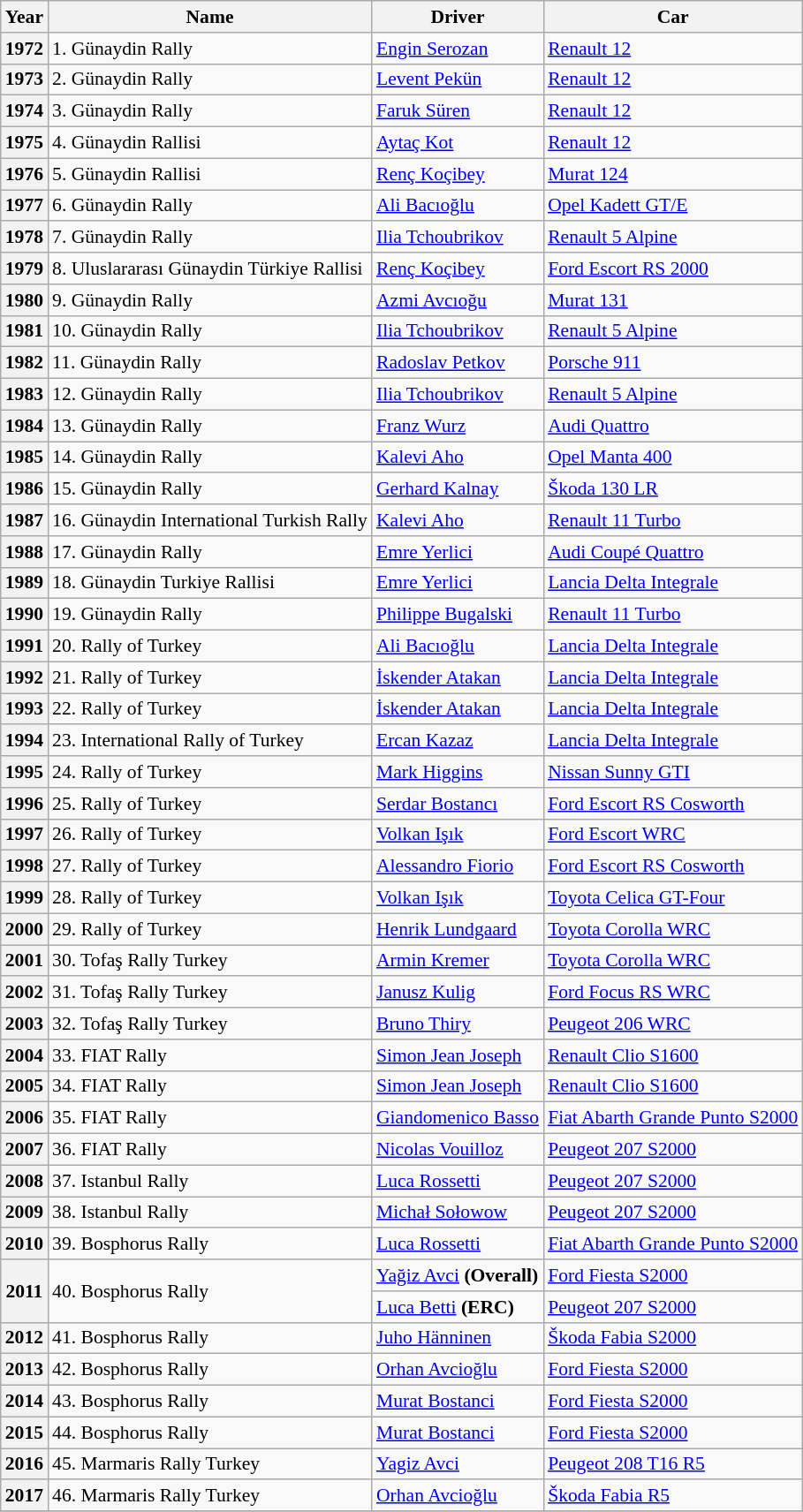<table class="wikitable" style="font-size: 90%;">
<tr>
<th>Year</th>
<th>Name</th>
<th>Driver</th>
<th>Car</th>
</tr>
<tr>
<th>1972</th>
<td>1. Günaydin Rally</td>
<td> <a href='#'>Engin Serozan</a></td>
<td><a href='#'>Renault 12</a></td>
</tr>
<tr>
<th>1973</th>
<td>2. Günaydin Rally</td>
<td> <a href='#'>Levent Pekün</a></td>
<td><a href='#'>Renault 12</a></td>
</tr>
<tr>
<th>1974</th>
<td>3. Günaydin Rally</td>
<td> <a href='#'>Faruk Süren</a></td>
<td><a href='#'>Renault 12</a></td>
</tr>
<tr>
<th>1975</th>
<td>4. Günaydin Rallisi</td>
<td> <a href='#'>Aytaç Kot</a></td>
<td><a href='#'>Renault 12</a></td>
</tr>
<tr>
<th>1976</th>
<td>5. Günaydin Rallisi</td>
<td> <a href='#'>Renç Koçibey</a></td>
<td><a href='#'>Murat 124</a></td>
</tr>
<tr>
<th>1977</th>
<td>6. Günaydin Rally</td>
<td> <a href='#'>Ali Bacıoğlu</a></td>
<td><a href='#'>Opel Kadett GT/E</a></td>
</tr>
<tr>
<th>1978</th>
<td>7. Günaydin Rally</td>
<td> <a href='#'>Ilia Tchoubrikov</a></td>
<td><a href='#'>Renault 5 Alpine</a></td>
</tr>
<tr>
<th>1979</th>
<td>8. Uluslararası Günaydin Türkiye Rallisi</td>
<td> <a href='#'>Renç Koçibey</a></td>
<td><a href='#'>Ford Escort RS 2000</a></td>
</tr>
<tr>
<th>1980</th>
<td>9. Günaydin Rally</td>
<td> <a href='#'>Azmi Avcıoğu</a></td>
<td><a href='#'>Murat 131</a></td>
</tr>
<tr>
<th>1981</th>
<td>10. Günaydin Rally</td>
<td> <a href='#'>Ilia Tchoubrikov</a></td>
<td><a href='#'>Renault 5 Alpine</a></td>
</tr>
<tr>
<th>1982</th>
<td>11. Günaydin Rally</td>
<td> <a href='#'>Radoslav Petkov</a></td>
<td><a href='#'>Porsche 911</a></td>
</tr>
<tr>
<th>1983</th>
<td>12. Günaydin Rally</td>
<td> <a href='#'>Ilia Tchoubrikov</a></td>
<td><a href='#'>Renault 5 Alpine</a></td>
</tr>
<tr>
<th>1984</th>
<td>13. Günaydin Rally</td>
<td> <a href='#'>Franz Wurz</a></td>
<td><a href='#'>Audi Quattro</a></td>
</tr>
<tr>
<th>1985</th>
<td>14. Günaydin Rally</td>
<td> <a href='#'>Kalevi Aho</a></td>
<td><a href='#'>Opel Manta 400</a></td>
</tr>
<tr>
<th>1986</th>
<td>15. Günaydin Rally</td>
<td> <a href='#'>Gerhard Kalnay</a></td>
<td><a href='#'>Škoda 130 LR</a></td>
</tr>
<tr>
<th>1987</th>
<td>16. Günaydin International Turkish Rally</td>
<td> <a href='#'>Kalevi Aho</a></td>
<td><a href='#'>Renault 11 Turbo</a></td>
</tr>
<tr>
<th>1988</th>
<td>17. Günaydin Rally</td>
<td> <a href='#'>Emre Yerlici</a></td>
<td><a href='#'>Audi Coupé Quattro</a></td>
</tr>
<tr>
<th>1989</th>
<td>18. Günaydin Turkiye Rallisi</td>
<td> <a href='#'>Emre Yerlici</a></td>
<td><a href='#'>Lancia Delta Integrale</a></td>
</tr>
<tr>
<th>1990</th>
<td>19. Günaydin Rally</td>
<td> <a href='#'>Philippe Bugalski</a></td>
<td><a href='#'>Renault 11 Turbo</a></td>
</tr>
<tr>
<th>1991</th>
<td>20. Rally of Turkey</td>
<td> <a href='#'>Ali Bacıoğlu</a></td>
<td><a href='#'>Lancia Delta Integrale</a></td>
</tr>
<tr>
<th>1992</th>
<td>21. Rally of Turkey</td>
<td> <a href='#'>İskender Atakan</a></td>
<td><a href='#'>Lancia Delta Integrale</a></td>
</tr>
<tr>
<th>1993</th>
<td>22. Rally of Turkey</td>
<td> <a href='#'>İskender Atakan</a></td>
<td><a href='#'>Lancia Delta Integrale</a></td>
</tr>
<tr>
<th>1994</th>
<td>23. International Rally of Turkey</td>
<td> <a href='#'>Ercan Kazaz</a></td>
<td><a href='#'>Lancia Delta Integrale</a></td>
</tr>
<tr>
<th>1995</th>
<td>24. Rally of Turkey</td>
<td> <a href='#'>Mark Higgins</a></td>
<td><a href='#'>Nissan Sunny GTI</a></td>
</tr>
<tr>
<th>1996</th>
<td>25. Rally of Turkey</td>
<td> <a href='#'>Serdar Bostancı</a></td>
<td><a href='#'>Ford Escort RS Cosworth</a></td>
</tr>
<tr>
<th>1997</th>
<td>26. Rally of Turkey</td>
<td> <a href='#'>Volkan Işık</a></td>
<td><a href='#'>Ford Escort WRC</a></td>
</tr>
<tr>
<th>1998</th>
<td>27. Rally of Turkey</td>
<td> <a href='#'>Alessandro Fiorio</a></td>
<td><a href='#'>Ford Escort RS Cosworth</a></td>
</tr>
<tr>
<th>1999</th>
<td>28. Rally of Turkey</td>
<td> <a href='#'>Volkan Işık</a></td>
<td><a href='#'>Toyota Celica GT-Four</a></td>
</tr>
<tr>
<th>2000</th>
<td>29. Rally of Turkey</td>
<td> <a href='#'>Henrik Lundgaard</a></td>
<td><a href='#'>Toyota Corolla WRC</a></td>
</tr>
<tr>
<th>2001</th>
<td>30. Tofaş Rally Turkey</td>
<td> <a href='#'>Armin Kremer</a></td>
<td><a href='#'>Toyota Corolla WRC</a></td>
</tr>
<tr>
<th>2002</th>
<td>31. Tofaş Rally Turkey</td>
<td> <a href='#'>Janusz Kulig</a></td>
<td><a href='#'>Ford Focus RS WRC</a></td>
</tr>
<tr>
<th>2003</th>
<td>32. Tofaş Rally Turkey</td>
<td> <a href='#'>Bruno Thiry</a></td>
<td><a href='#'>Peugeot 206 WRC</a></td>
</tr>
<tr>
<th>2004</th>
<td>33. FIAT Rally</td>
<td> <a href='#'>Simon Jean Joseph</a></td>
<td><a href='#'>Renault Clio S1600</a></td>
</tr>
<tr>
<th>2005</th>
<td>34. FIAT Rally</td>
<td> <a href='#'>Simon Jean Joseph</a></td>
<td><a href='#'>Renault Clio S1600</a></td>
</tr>
<tr>
<th>2006</th>
<td>35. FIAT Rally</td>
<td> <a href='#'>Giandomenico Basso</a></td>
<td><a href='#'>Fiat Abarth Grande Punto S2000</a></td>
</tr>
<tr>
<th>2007</th>
<td>36. FIAT Rally</td>
<td> <a href='#'>Nicolas Vouilloz</a></td>
<td><a href='#'>Peugeot 207 S2000</a></td>
</tr>
<tr>
<th>2008</th>
<td>37. Istanbul Rally</td>
<td> <a href='#'>Luca Rossetti</a></td>
<td><a href='#'>Peugeot 207 S2000</a></td>
</tr>
<tr>
<th>2009</th>
<td>38. Istanbul Rally</td>
<td> <a href='#'>Michał Sołowow</a></td>
<td><a href='#'>Peugeot 207 S2000</a></td>
</tr>
<tr>
<th>2010</th>
<td>39. Bosphorus Rally</td>
<td> <a href='#'>Luca Rossetti</a></td>
<td><a href='#'>Fiat Abarth Grande Punto S2000</a></td>
</tr>
<tr>
<th rowspan=2>2011</th>
<td rowspan=2>40. Bosphorus Rally</td>
<td> <a href='#'>Yağiz Avci</a> <strong>(Overall)</strong></td>
<td><a href='#'>Ford Fiesta S2000</a></td>
</tr>
<tr>
<td> <a href='#'>Luca Betti</a> <strong>(ERC)</strong></td>
<td><a href='#'>Peugeot 207 S2000</a></td>
</tr>
<tr>
<th>2012</th>
<td>41. Bosphorus Rally</td>
<td> <a href='#'>Juho Hänninen</a></td>
<td><a href='#'>Škoda Fabia S2000</a></td>
</tr>
<tr>
<th>2013</th>
<td>42. Bosphorus Rally</td>
<td> <a href='#'>Orhan Avcioğlu</a></td>
<td><a href='#'>Ford Fiesta S2000</a></td>
</tr>
<tr>
<th>2014</th>
<td>43. Bosphorus Rally</td>
<td> <a href='#'>Murat Bostanci</a></td>
<td><a href='#'>Ford Fiesta S2000</a></td>
</tr>
<tr>
<th>2015</th>
<td>44. Bosphorus Rally</td>
<td> <a href='#'>Murat Bostanci</a></td>
<td><a href='#'>Ford Fiesta S2000</a></td>
</tr>
<tr>
<th>2016</th>
<td>45. Marmaris Rally Turkey</td>
<td> <a href='#'>Yagiz Avci</a></td>
<td><a href='#'>Peugeot 208 T16 R5</a></td>
</tr>
<tr>
<th>2017</th>
<td>46. Marmaris Rally Turkey</td>
<td> <a href='#'>Orhan Avcioğlu</a></td>
<td><a href='#'>Škoda Fabia R5</a></td>
</tr>
<tr>
</tr>
</table>
